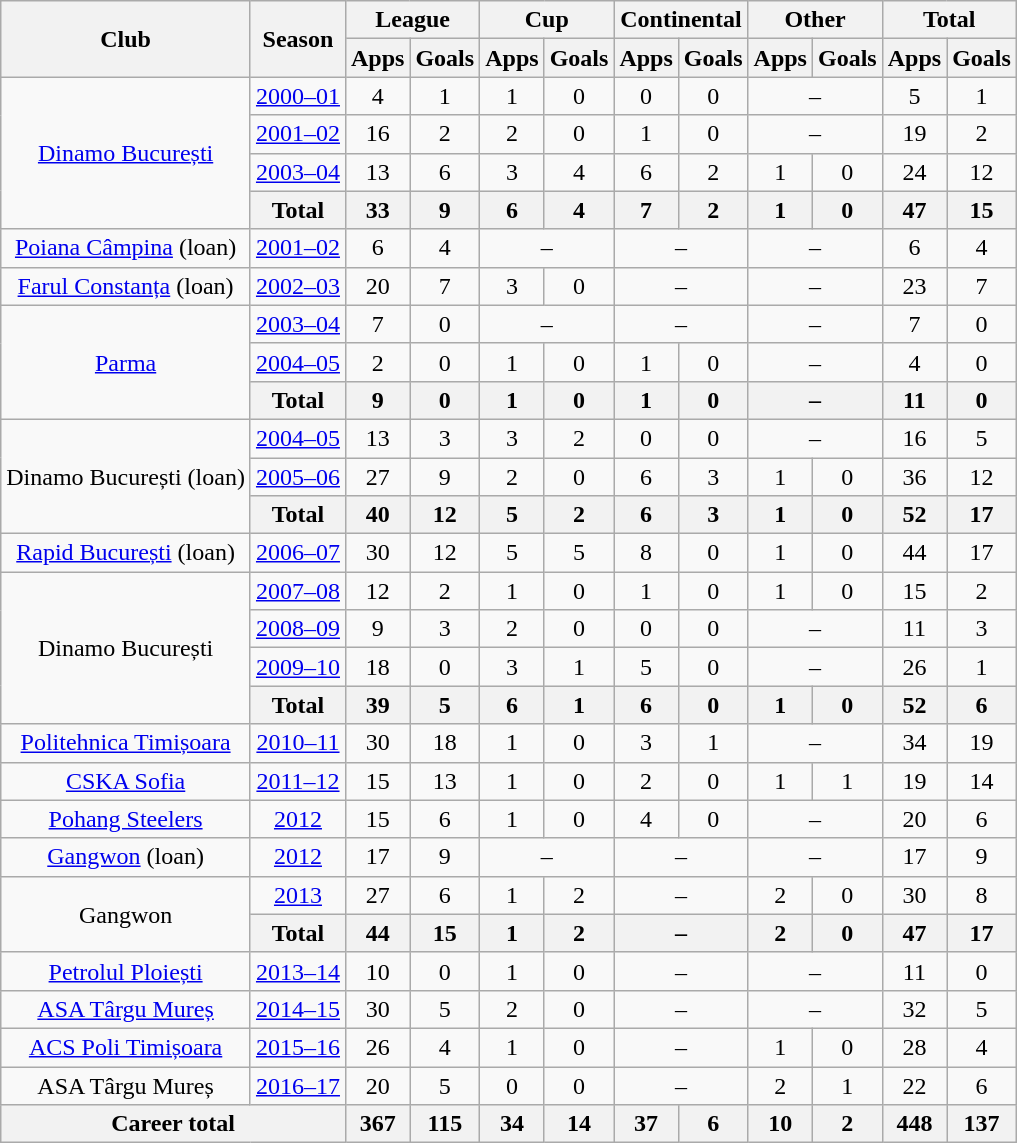<table class="wikitable" style="text-align:center">
<tr>
<th rowspan="2">Club</th>
<th rowspan="2">Season</th>
<th colspan="2">League</th>
<th colspan="2">Cup</th>
<th colspan="2">Continental</th>
<th colspan="2">Other</th>
<th colspan="2">Total</th>
</tr>
<tr>
<th>Apps</th>
<th>Goals</th>
<th>Apps</th>
<th>Goals</th>
<th>Apps</th>
<th>Goals</th>
<th>Apps</th>
<th>Goals</th>
<th>Apps</th>
<th>Goals</th>
</tr>
<tr>
<td rowspan="4"><a href='#'>Dinamo București</a></td>
<td><a href='#'>2000–01</a></td>
<td>4</td>
<td>1</td>
<td>1</td>
<td>0</td>
<td>0</td>
<td>0</td>
<td colspan="2">–</td>
<td>5</td>
<td>1</td>
</tr>
<tr>
<td><a href='#'>2001–02</a></td>
<td>16</td>
<td>2</td>
<td>2</td>
<td>0</td>
<td>1</td>
<td>0</td>
<td colspan="2">–</td>
<td>19</td>
<td>2</td>
</tr>
<tr>
<td><a href='#'>2003–04</a></td>
<td>13</td>
<td>6</td>
<td>3</td>
<td>4</td>
<td>6</td>
<td>2</td>
<td>1</td>
<td>0</td>
<td>24</td>
<td>12</td>
</tr>
<tr>
<th>Total</th>
<th>33</th>
<th>9</th>
<th>6</th>
<th>4</th>
<th>7</th>
<th>2</th>
<th>1</th>
<th>0</th>
<th>47</th>
<th>15</th>
</tr>
<tr>
<td rowspan="1"><a href='#'>Poiana Câmpina</a> (loan)</td>
<td><a href='#'>2001–02</a></td>
<td>6</td>
<td>4</td>
<td colspan="2">–</td>
<td colspan="2">–</td>
<td colspan="2">–</td>
<td>6</td>
<td>4</td>
</tr>
<tr>
<td rowspan="1"><a href='#'>Farul Constanța</a> (loan)</td>
<td><a href='#'>2002–03</a></td>
<td>20</td>
<td>7</td>
<td>3</td>
<td>0</td>
<td colspan="2">–</td>
<td colspan="2">–</td>
<td>23</td>
<td>7</td>
</tr>
<tr>
<td rowspan="3"><a href='#'>Parma</a></td>
<td><a href='#'>2003–04</a></td>
<td>7</td>
<td>0</td>
<td colspan="2">–</td>
<td colspan="2">–</td>
<td colspan="2">–</td>
<td>7</td>
<td>0</td>
</tr>
<tr>
<td><a href='#'>2004–05</a></td>
<td>2</td>
<td>0</td>
<td>1</td>
<td>0</td>
<td>1</td>
<td>0</td>
<td colspan="2">–</td>
<td>4</td>
<td>0</td>
</tr>
<tr>
<th>Total</th>
<th>9</th>
<th>0</th>
<th>1</th>
<th>0</th>
<th>1</th>
<th>0</th>
<th colspan="2">–</th>
<th>11</th>
<th>0</th>
</tr>
<tr>
<td rowspan="3">Dinamo București (loan)</td>
<td><a href='#'>2004–05</a></td>
<td>13</td>
<td>3</td>
<td>3</td>
<td>2</td>
<td>0</td>
<td>0</td>
<td colspan="2">–</td>
<td>16</td>
<td>5</td>
</tr>
<tr>
<td><a href='#'>2005–06</a></td>
<td>27</td>
<td>9</td>
<td>2</td>
<td>0</td>
<td>6</td>
<td>3</td>
<td>1</td>
<td>0</td>
<td>36</td>
<td>12</td>
</tr>
<tr>
<th>Total</th>
<th>40</th>
<th>12</th>
<th>5</th>
<th>2</th>
<th>6</th>
<th>3</th>
<th>1</th>
<th>0</th>
<th>52</th>
<th>17</th>
</tr>
<tr>
<td rowspan="1"><a href='#'>Rapid București</a> (loan)</td>
<td><a href='#'>2006–07</a></td>
<td>30</td>
<td>12</td>
<td>5</td>
<td>5</td>
<td>8</td>
<td>0</td>
<td>1</td>
<td>0</td>
<td>44</td>
<td>17</td>
</tr>
<tr>
<td rowspan="4">Dinamo București</td>
<td><a href='#'>2007–08</a></td>
<td>12</td>
<td>2</td>
<td>1</td>
<td>0</td>
<td>1</td>
<td>0</td>
<td>1</td>
<td>0</td>
<td>15</td>
<td>2</td>
</tr>
<tr>
<td><a href='#'>2008–09</a></td>
<td>9</td>
<td>3</td>
<td>2</td>
<td>0</td>
<td>0</td>
<td>0</td>
<td colspan="2">–</td>
<td>11</td>
<td>3</td>
</tr>
<tr>
<td><a href='#'>2009–10</a></td>
<td>18</td>
<td>0</td>
<td>3</td>
<td>1</td>
<td>5</td>
<td>0</td>
<td colspan="2">–</td>
<td>26</td>
<td>1</td>
</tr>
<tr>
<th>Total</th>
<th>39</th>
<th>5</th>
<th>6</th>
<th>1</th>
<th>6</th>
<th>0</th>
<th>1</th>
<th>0</th>
<th>52</th>
<th>6</th>
</tr>
<tr>
<td rowspan="1"><a href='#'>Politehnica Timișoara</a></td>
<td><a href='#'>2010–11</a></td>
<td>30</td>
<td>18</td>
<td>1</td>
<td>0</td>
<td>3</td>
<td>1</td>
<td colspan="2">–</td>
<td>34</td>
<td>19</td>
</tr>
<tr>
<td rowspan="1"><a href='#'>CSKA Sofia</a></td>
<td><a href='#'>2011–12</a></td>
<td>15</td>
<td>13</td>
<td>1</td>
<td>0</td>
<td>2</td>
<td>0</td>
<td>1</td>
<td>1</td>
<td>19</td>
<td>14</td>
</tr>
<tr>
<td rowspan="1"><a href='#'>Pohang Steelers</a></td>
<td><a href='#'>2012</a></td>
<td>15</td>
<td>6</td>
<td>1</td>
<td>0</td>
<td>4</td>
<td>0</td>
<td colspan="2">–</td>
<td>20</td>
<td>6</td>
</tr>
<tr>
<td rowspan="1"><a href='#'>Gangwon</a> (loan)</td>
<td><a href='#'>2012</a></td>
<td>17</td>
<td>9</td>
<td colspan="2">–</td>
<td colspan="2">–</td>
<td colspan="2">–</td>
<td>17</td>
<td>9</td>
</tr>
<tr>
<td rowspan="2">Gangwon</td>
<td><a href='#'>2013</a></td>
<td>27</td>
<td>6</td>
<td>1</td>
<td>2</td>
<td colspan="2">–</td>
<td>2</td>
<td>0</td>
<td>30</td>
<td>8</td>
</tr>
<tr>
<th>Total</th>
<th>44</th>
<th>15</th>
<th>1</th>
<th>2</th>
<th colspan="2">–</th>
<th>2</th>
<th>0</th>
<th>47</th>
<th>17</th>
</tr>
<tr>
<td rowspan="1"><a href='#'>Petrolul Ploiești</a></td>
<td><a href='#'>2013–14</a></td>
<td>10</td>
<td>0</td>
<td>1</td>
<td>0</td>
<td colspan="2">–</td>
<td colspan="2">–</td>
<td>11</td>
<td>0</td>
</tr>
<tr>
<td rowspan="1"><a href='#'>ASA Târgu Mureș</a></td>
<td><a href='#'>2014–15</a></td>
<td>30</td>
<td>5</td>
<td>2</td>
<td>0</td>
<td colspan="2">–</td>
<td colspan="2">–</td>
<td>32</td>
<td>5</td>
</tr>
<tr>
<td rowspan="1"><a href='#'>ACS Poli Timișoara</a></td>
<td><a href='#'>2015–16</a></td>
<td>26</td>
<td>4</td>
<td>1</td>
<td>0</td>
<td colspan="2">–</td>
<td>1</td>
<td>0</td>
<td>28</td>
<td>4</td>
</tr>
<tr>
<td rowspan="1">ASA Târgu Mureș</td>
<td><a href='#'>2016–17</a></td>
<td>20</td>
<td>5</td>
<td>0</td>
<td>0</td>
<td colspan="2">–</td>
<td>2</td>
<td>1</td>
<td>22</td>
<td>6</td>
</tr>
<tr>
<th colspan="2">Career total</th>
<th>367</th>
<th>115</th>
<th>34</th>
<th>14</th>
<th>37</th>
<th>6</th>
<th>10</th>
<th>2</th>
<th>448</th>
<th>137</th>
</tr>
</table>
